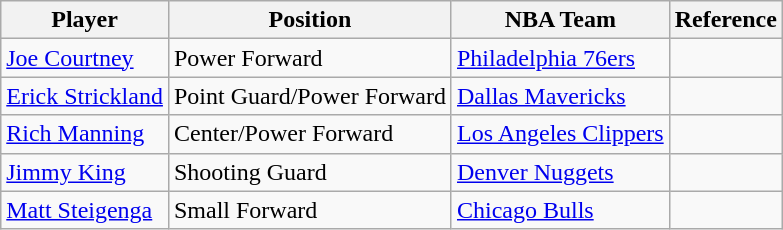<table class="wikitable">
<tr>
<th>Player</th>
<th>Position</th>
<th>NBA Team</th>
<th>Reference</th>
</tr>
<tr>
<td><a href='#'>Joe Courtney</a></td>
<td>Power Forward</td>
<td><a href='#'>Philadelphia 76ers</a></td>
<td></td>
</tr>
<tr>
<td><a href='#'>Erick Strickland</a></td>
<td>Point Guard/Power Forward</td>
<td><a href='#'>Dallas Mavericks</a></td>
<td></td>
</tr>
<tr>
<td><a href='#'>Rich Manning</a></td>
<td>Center/Power Forward</td>
<td><a href='#'>Los Angeles Clippers</a></td>
<td></td>
</tr>
<tr>
<td><a href='#'>Jimmy King</a></td>
<td>Shooting Guard</td>
<td><a href='#'>Denver Nuggets</a></td>
<td></td>
</tr>
<tr>
<td><a href='#'>Matt Steigenga</a></td>
<td>Small Forward</td>
<td><a href='#'>Chicago Bulls</a></td>
<td></td>
</tr>
</table>
